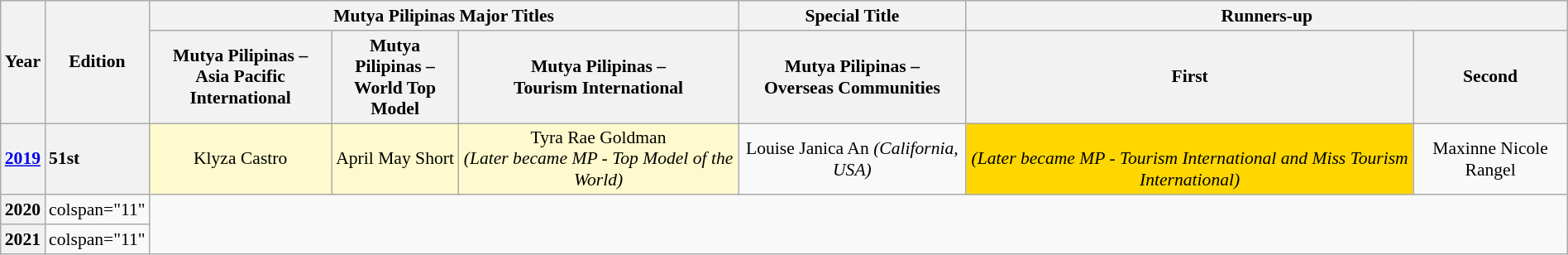<table class="wikitable" style="text-align:center; font-size:90%; line-height:17px; width:100%;">
<tr>
<th width:03%;" scope="col" rowspan="2">Year</th>
<th width:03%;" scope="col" rowspan="2">Edition</th>
<th colspan="3"  width:08%;" scope="col">Mutya Pilipinas Major Titles</th>
<th width:05%;" scope="col" colspan="1">Special Title</th>
<th width:05%;" scope="col" colspan="2">Runners-up</th>
</tr>
<tr>
<th width:12%;" scope="col">Mutya Pilipinas – <br>Asia Pacific International</th>
<th width:10%;" scope="col">Mutya Pilipinas – <br>World Top Model</th>
<th width:10%;" scope="col">Mutya Pilipinas – <br>Tourism International</th>
<th width:10%;" scope="col">Mutya Pilipinas – <br>Overseas Communities</th>
<th width:10%;" scope="col">First</th>
<th width:10%;" scope="col">Second</th>
</tr>
<tr>
<th><a href='#'>2019</a></th>
<th style="text-align:left;">51st</th>
<td style="background:#FFFACD;">Klyza Castro</td>
<td style="background:#FFFACD;">April May Short</td>
<td style="background:#FFFACD;">Tyra Rae Goldman<br><em>(Later became MP - Top Model of the World)</em></td>
<td>Louise Janica An <em>(California, USA)</em></td>
<td style="background:gold;"><br> <em>(Later became MP - Tourism International and Miss Tourism International)</em></td>
<td>Maxinne Nicole Rangel</td>
</tr>
<tr>
<th style="text-align:left;">2020</th>
<td>colspan="11" </td>
</tr>
<tr>
<th style="text-align:left;">2021</th>
<td>colspan="11" </td>
</tr>
</table>
